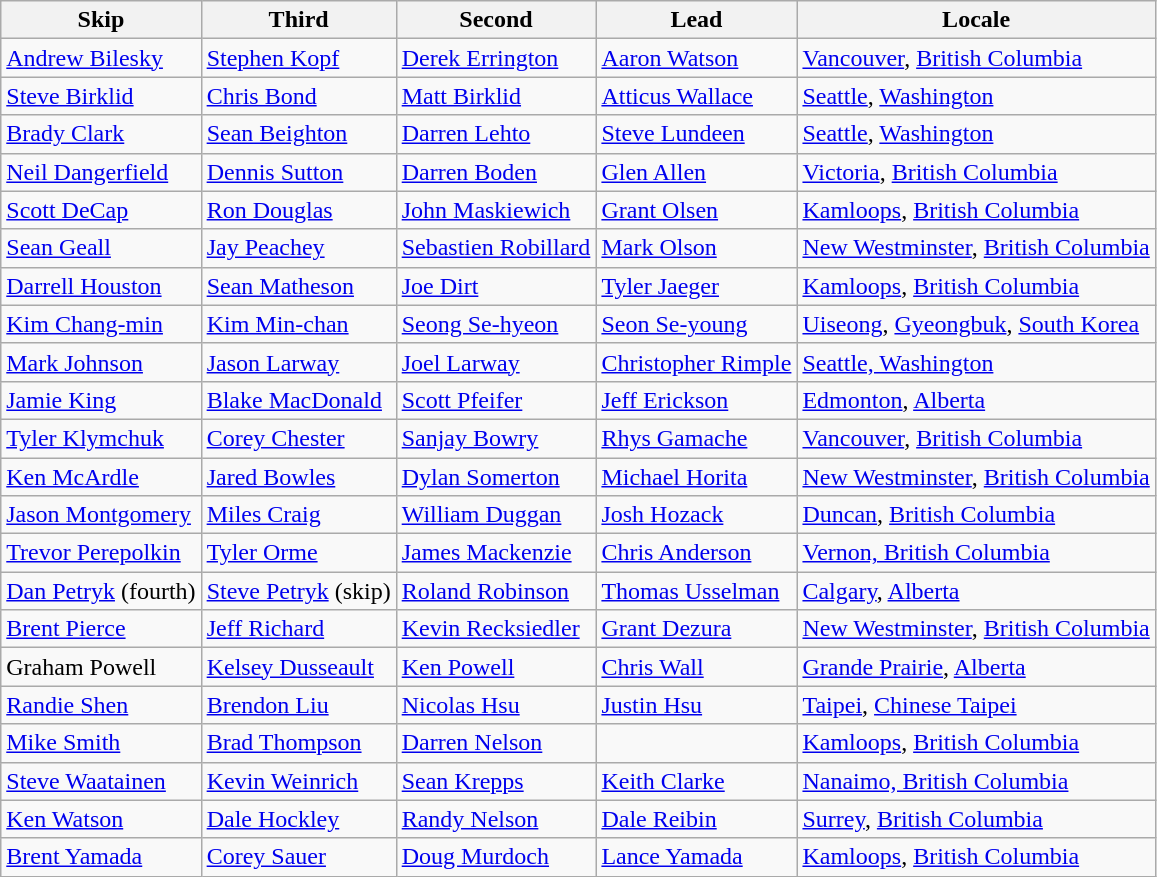<table class=wikitable>
<tr>
<th>Skip</th>
<th>Third</th>
<th>Second</th>
<th>Lead</th>
<th>Locale</th>
</tr>
<tr>
<td><a href='#'>Andrew Bilesky</a></td>
<td><a href='#'>Stephen Kopf</a></td>
<td><a href='#'>Derek Errington</a></td>
<td><a href='#'>Aaron Watson</a></td>
<td> <a href='#'>Vancouver</a>, <a href='#'>British Columbia</a></td>
</tr>
<tr>
<td><a href='#'>Steve Birklid</a></td>
<td><a href='#'>Chris Bond</a></td>
<td><a href='#'>Matt Birklid</a></td>
<td><a href='#'>Atticus Wallace</a></td>
<td> <a href='#'>Seattle</a>, <a href='#'>Washington</a></td>
</tr>
<tr>
<td><a href='#'>Brady Clark</a></td>
<td><a href='#'>Sean Beighton</a></td>
<td><a href='#'>Darren Lehto</a></td>
<td><a href='#'>Steve Lundeen</a></td>
<td> <a href='#'>Seattle</a>, <a href='#'>Washington</a></td>
</tr>
<tr>
<td><a href='#'>Neil Dangerfield</a></td>
<td><a href='#'>Dennis Sutton</a></td>
<td><a href='#'>Darren Boden</a></td>
<td><a href='#'>Glen Allen</a></td>
<td> <a href='#'>Victoria</a>, <a href='#'>British Columbia</a></td>
</tr>
<tr>
<td><a href='#'>Scott DeCap</a></td>
<td><a href='#'>Ron Douglas</a></td>
<td><a href='#'>John Maskiewich</a></td>
<td><a href='#'>Grant Olsen</a></td>
<td> <a href='#'>Kamloops</a>, <a href='#'>British Columbia</a></td>
</tr>
<tr>
<td><a href='#'>Sean Geall</a></td>
<td><a href='#'>Jay Peachey</a></td>
<td><a href='#'>Sebastien Robillard</a></td>
<td><a href='#'>Mark Olson</a></td>
<td> <a href='#'>New Westminster</a>, <a href='#'>British Columbia</a></td>
</tr>
<tr>
<td><a href='#'>Darrell Houston</a></td>
<td><a href='#'>Sean Matheson</a></td>
<td><a href='#'>Joe Dirt</a></td>
<td><a href='#'>Tyler Jaeger</a></td>
<td> <a href='#'>Kamloops</a>, <a href='#'>British Columbia</a></td>
</tr>
<tr>
<td><a href='#'>Kim Chang-min</a></td>
<td><a href='#'>Kim Min-chan</a></td>
<td><a href='#'>Seong Se-hyeon</a></td>
<td><a href='#'>Seon Se-young</a></td>
<td> <a href='#'>Uiseong</a>, <a href='#'>Gyeongbuk</a>, <a href='#'>South Korea</a></td>
</tr>
<tr>
<td><a href='#'>Mark Johnson</a></td>
<td><a href='#'>Jason Larway</a></td>
<td><a href='#'>Joel Larway</a></td>
<td><a href='#'>Christopher Rimple</a></td>
<td> <a href='#'>Seattle, Washington</a></td>
</tr>
<tr>
<td><a href='#'>Jamie King</a></td>
<td><a href='#'>Blake MacDonald</a></td>
<td><a href='#'>Scott Pfeifer</a></td>
<td><a href='#'>Jeff Erickson</a></td>
<td> <a href='#'>Edmonton</a>, <a href='#'>Alberta</a></td>
</tr>
<tr>
<td><a href='#'>Tyler Klymchuk</a></td>
<td><a href='#'>Corey Chester</a></td>
<td><a href='#'>Sanjay Bowry</a></td>
<td><a href='#'>Rhys Gamache</a></td>
<td> <a href='#'>Vancouver</a>, <a href='#'>British Columbia</a></td>
</tr>
<tr>
<td><a href='#'>Ken McArdle</a></td>
<td><a href='#'>Jared Bowles</a></td>
<td><a href='#'>Dylan Somerton</a></td>
<td><a href='#'>Michael Horita</a></td>
<td> <a href='#'>New Westminster</a>, <a href='#'>British Columbia</a></td>
</tr>
<tr>
<td><a href='#'>Jason Montgomery</a></td>
<td><a href='#'>Miles Craig</a></td>
<td><a href='#'>William Duggan</a></td>
<td><a href='#'>Josh Hozack</a></td>
<td> <a href='#'>Duncan</a>, <a href='#'>British Columbia</a></td>
</tr>
<tr>
<td><a href='#'>Trevor Perepolkin</a></td>
<td><a href='#'>Tyler Orme</a></td>
<td><a href='#'>James Mackenzie</a></td>
<td><a href='#'>Chris Anderson</a></td>
<td> <a href='#'>Vernon, British Columbia</a></td>
</tr>
<tr>
<td><a href='#'>Dan Petryk</a> (fourth)</td>
<td><a href='#'>Steve Petryk</a> (skip)</td>
<td><a href='#'>Roland Robinson</a></td>
<td><a href='#'>Thomas Usselman</a></td>
<td> <a href='#'>Calgary</a>, <a href='#'>Alberta</a></td>
</tr>
<tr>
<td><a href='#'>Brent Pierce</a></td>
<td><a href='#'>Jeff Richard</a></td>
<td><a href='#'>Kevin Recksiedler</a></td>
<td><a href='#'>Grant Dezura</a></td>
<td> <a href='#'>New Westminster</a>, <a href='#'>British Columbia</a></td>
</tr>
<tr>
<td>Graham Powell</td>
<td><a href='#'>Kelsey Dusseault</a></td>
<td><a href='#'>Ken Powell</a></td>
<td><a href='#'>Chris Wall</a></td>
<td> <a href='#'>Grande Prairie</a>, <a href='#'>Alberta</a></td>
</tr>
<tr>
<td><a href='#'>Randie Shen</a></td>
<td><a href='#'>Brendon Liu</a></td>
<td><a href='#'>Nicolas Hsu</a></td>
<td><a href='#'>Justin Hsu</a></td>
<td> <a href='#'>Taipei</a>, <a href='#'>Chinese Taipei</a></td>
</tr>
<tr>
<td><a href='#'>Mike Smith</a></td>
<td><a href='#'>Brad Thompson</a></td>
<td><a href='#'>Darren Nelson</a></td>
<td></td>
<td> <a href='#'>Kamloops</a>, <a href='#'>British Columbia</a></td>
</tr>
<tr>
<td><a href='#'>Steve Waatainen</a></td>
<td><a href='#'>Kevin Weinrich</a></td>
<td><a href='#'>Sean Krepps</a></td>
<td><a href='#'>Keith Clarke</a></td>
<td> <a href='#'>Nanaimo, British Columbia</a></td>
</tr>
<tr>
<td><a href='#'>Ken Watson</a></td>
<td><a href='#'>Dale Hockley</a></td>
<td><a href='#'>Randy Nelson</a></td>
<td><a href='#'>Dale Reibin</a></td>
<td> <a href='#'>Surrey</a>, <a href='#'>British Columbia</a></td>
</tr>
<tr>
<td><a href='#'>Brent Yamada</a></td>
<td><a href='#'>Corey Sauer</a></td>
<td><a href='#'>Doug Murdoch</a></td>
<td><a href='#'>Lance Yamada</a></td>
<td> <a href='#'>Kamloops</a>, <a href='#'>British Columbia</a></td>
</tr>
</table>
